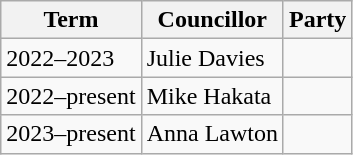<table class="wikitable">
<tr>
<th>Term</th>
<th>Councillor</th>
<th colspan=2>Party</th>
</tr>
<tr>
<td>2022–2023</td>
<td>Julie Davies</td>
<td></td>
</tr>
<tr>
<td>2022–present</td>
<td>Mike Hakata</td>
<td></td>
</tr>
<tr>
<td>2023–present</td>
<td>Anna Lawton</td>
<td></td>
</tr>
</table>
